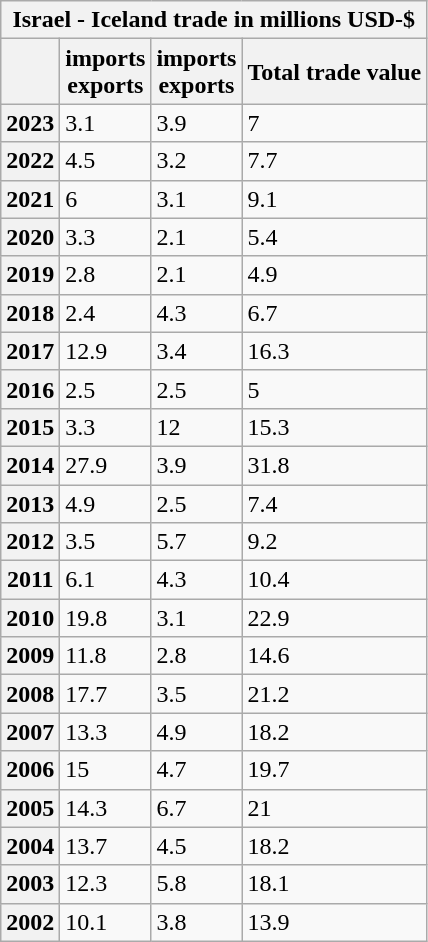<table class="wikitable mw-collapsible mw-collapsed">
<tr>
<th colspan="4">Israel - Iceland trade in millions USD-$</th>
</tr>
<tr>
<th></th>
<th> imports<br> exports</th>
<th> imports<br> exports</th>
<th>Total trade value</th>
</tr>
<tr>
<th>2023</th>
<td>3.1</td>
<td>3.9</td>
<td>7</td>
</tr>
<tr>
<th>2022</th>
<td>4.5</td>
<td>3.2</td>
<td>7.7</td>
</tr>
<tr>
<th>2021</th>
<td>6</td>
<td>3.1</td>
<td>9.1</td>
</tr>
<tr>
<th>2020</th>
<td>3.3</td>
<td>2.1</td>
<td>5.4</td>
</tr>
<tr>
<th>2019</th>
<td>2.8</td>
<td>2.1</td>
<td>4.9</td>
</tr>
<tr>
<th>2018</th>
<td>2.4</td>
<td>4.3</td>
<td>6.7</td>
</tr>
<tr>
<th>2017</th>
<td>12.9</td>
<td>3.4</td>
<td>16.3</td>
</tr>
<tr>
<th>2016</th>
<td>2.5</td>
<td>2.5</td>
<td>5</td>
</tr>
<tr>
<th>2015</th>
<td>3.3</td>
<td>12</td>
<td>15.3</td>
</tr>
<tr>
<th>2014</th>
<td>27.9</td>
<td>3.9</td>
<td>31.8</td>
</tr>
<tr>
<th>2013</th>
<td>4.9</td>
<td>2.5</td>
<td>7.4</td>
</tr>
<tr>
<th>2012</th>
<td>3.5</td>
<td>5.7</td>
<td>9.2</td>
</tr>
<tr>
<th>2011</th>
<td>6.1</td>
<td>4.3</td>
<td>10.4</td>
</tr>
<tr>
<th>2010</th>
<td>19.8</td>
<td>3.1</td>
<td>22.9</td>
</tr>
<tr>
<th>2009</th>
<td>11.8</td>
<td>2.8</td>
<td>14.6</td>
</tr>
<tr>
<th>2008</th>
<td>17.7</td>
<td>3.5</td>
<td>21.2</td>
</tr>
<tr>
<th>2007</th>
<td>13.3</td>
<td>4.9</td>
<td>18.2</td>
</tr>
<tr>
<th>2006</th>
<td>15</td>
<td>4.7</td>
<td>19.7</td>
</tr>
<tr>
<th>2005</th>
<td>14.3</td>
<td>6.7</td>
<td>21</td>
</tr>
<tr>
<th>2004</th>
<td>13.7</td>
<td>4.5</td>
<td>18.2</td>
</tr>
<tr>
<th>2003</th>
<td>12.3</td>
<td>5.8</td>
<td>18.1</td>
</tr>
<tr>
<th>2002</th>
<td>10.1</td>
<td>3.8</td>
<td>13.9</td>
</tr>
</table>
